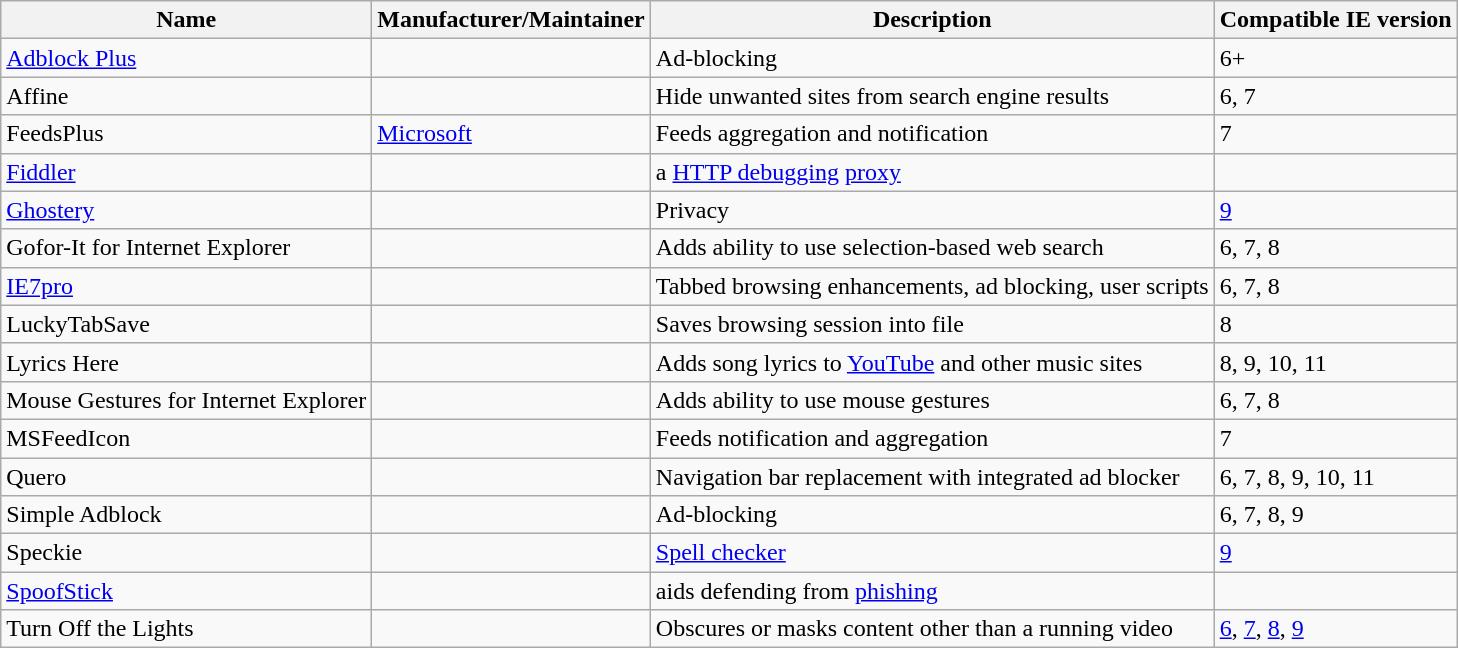<table class="wikitable">
<tr>
<th>Name</th>
<th>Manufacturer/Maintainer</th>
<th>Description</th>
<th>Compatible IE version</th>
</tr>
<tr>
<td><a href='#'>Adblock Plus</a></td>
<td></td>
<td>Ad-blocking</td>
<td>6+ </td>
</tr>
<tr>
<td>Affine</td>
<td></td>
<td>Hide unwanted sites from search engine results</td>
<td>6, 7</td>
</tr>
<tr>
<td>FeedsPlus</td>
<td><a href='#'>Microsoft</a></td>
<td>Feeds aggregation and notification</td>
<td>7</td>
</tr>
<tr>
<td><a href='#'>Fiddler</a></td>
<td></td>
<td>a <a href='#'>HTTP debugging</a> <a href='#'>proxy</a></td>
<td></td>
</tr>
<tr>
<td><a href='#'>Ghostery</a></td>
<td></td>
<td>Privacy</td>
<td><a href='#'>9</a></td>
</tr>
<tr>
<td>Gofor-It for Internet Explorer</td>
<td></td>
<td>Adds ability to use selection-based web search</td>
<td>6, 7, 8</td>
</tr>
<tr>
<td><a href='#'>IE7pro</a></td>
<td></td>
<td>Tabbed browsing enhancements, ad blocking, user scripts</td>
<td>6, 7, 8</td>
</tr>
<tr>
<td>LuckyTabSave</td>
<td></td>
<td>Saves browsing session into file</td>
<td>8</td>
</tr>
<tr>
<td>Lyrics Here</td>
<td></td>
<td>Adds song lyrics to <a href='#'>YouTube</a> and other music sites</td>
<td>8, 9, 10, 11</td>
</tr>
<tr>
<td>Mouse Gestures for Internet Explorer</td>
<td></td>
<td>Adds ability to use mouse gestures</td>
<td>6, 7, 8</td>
</tr>
<tr>
<td>MSFeedIcon</td>
<td></td>
<td>Feeds notification and aggregation</td>
<td>7</td>
</tr>
<tr>
<td>Quero</td>
<td></td>
<td>Navigation bar replacement with integrated ad blocker</td>
<td>6, 7, 8, 9, 10, 11</td>
</tr>
<tr>
<td>Simple Adblock</td>
<td></td>
<td>Ad-blocking</td>
<td>6, 7, 8, 9</td>
</tr>
<tr>
<td>Speckie</td>
<td></td>
<td><a href='#'>Spell checker</a></td>
<td><a href='#'>9</a></td>
</tr>
<tr>
<td><a href='#'>SpoofStick</a></td>
<td></td>
<td>aids defending from <a href='#'>phishing</a></td>
<td></td>
</tr>
<tr>
<td>Turn Off the Lights</td>
<td></td>
<td>Obscures or masks content other than a running video</td>
<td><a href='#'>6</a>, <a href='#'>7</a>, <a href='#'>8</a>, <a href='#'>9</a></td>
</tr>
</table>
